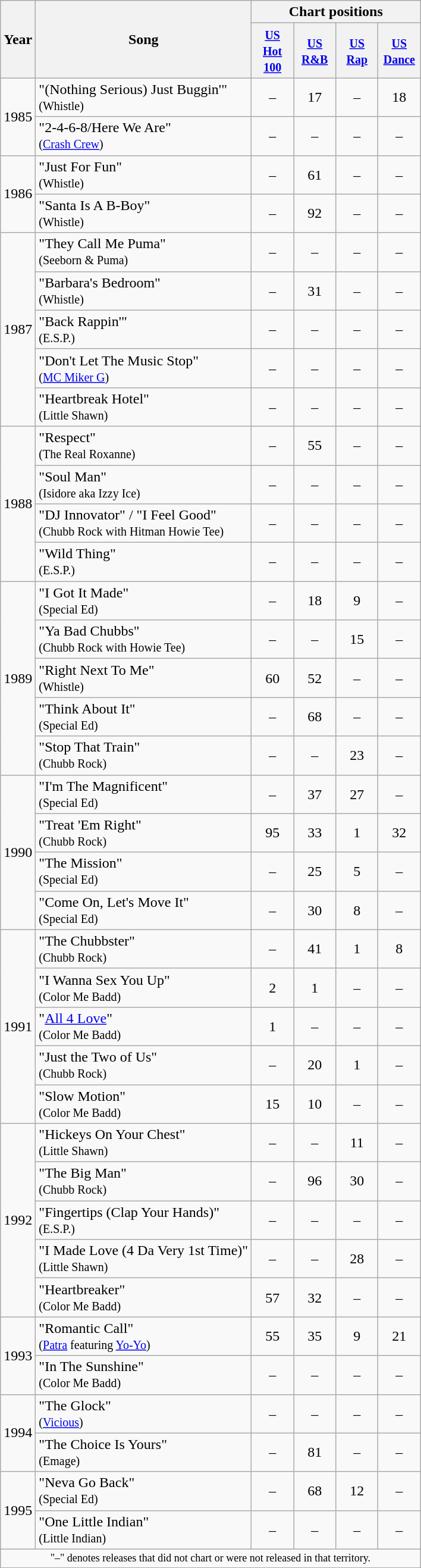<table class="wikitable">
<tr>
<th rowspan="2">Year</th>
<th rowspan="2">Song</th>
<th colspan="4">Chart positions</th>
</tr>
<tr>
<th width=40><small><a href='#'>US Hot 100</a></small><br></th>
<th width=40><small><a href='#'>US R&B</a></small><br></th>
<th width=40><small><a href='#'>US Rap</a></small><br></th>
<th width=40><small><a href='#'>US Dance</a></small><br></th>
</tr>
<tr>
<td rowspan="2">1985</td>
<td>"(Nothing Serious) Just Buggin'"<br><small>(Whistle)</small></td>
<td align="center">–</td>
<td align="center">17</td>
<td align="center">–</td>
<td align="center">18</td>
</tr>
<tr>
<td>"2-4-6-8/Here We Are"<br><small>(<a href='#'>Crash Crew</a>)</small></td>
<td align="center">–</td>
<td align="center">–</td>
<td align="center">–</td>
<td align="center">–</td>
</tr>
<tr>
<td rowspan="2">1986</td>
<td>"Just For Fun"<br><small>(Whistle)</small></td>
<td align="center">–</td>
<td align="center">61</td>
<td align="center">–</td>
<td align="center">–</td>
</tr>
<tr>
<td>"Santa Is A B-Boy"<br><small>(Whistle)</small></td>
<td align="center">–</td>
<td align="center">92</td>
<td align="center">–</td>
<td align="center">–</td>
</tr>
<tr>
<td rowspan="5">1987</td>
<td>"They Call Me Puma"<br><small>(Seeborn & Puma)</small></td>
<td align="center">–</td>
<td align="center">–</td>
<td align="center">–</td>
<td align="center">–</td>
</tr>
<tr>
<td>"Barbara's Bedroom"<br><small>(Whistle)</small></td>
<td align="center">–</td>
<td align="center">31</td>
<td align="center">–</td>
<td align="center">–</td>
</tr>
<tr>
<td>"Back Rappin'"<br><small>(E.S.P.)</small></td>
<td align="center">–</td>
<td align="center">–</td>
<td align="center">–</td>
<td align="center">–</td>
</tr>
<tr>
<td>"Don't Let The Music Stop"<br><small>(<a href='#'>MC Miker G</a>)</small></td>
<td align="center">–</td>
<td align="center">–</td>
<td align="center">–</td>
<td align="center">–</td>
</tr>
<tr>
<td>"Heartbreak Hotel"<br><small>(Little Shawn)</small></td>
<td align="center">–</td>
<td align="center">–</td>
<td align="center">–</td>
<td align="center">–</td>
</tr>
<tr>
<td rowspan="4">1988</td>
<td>"Respect"<br><small>(The Real Roxanne)</small></td>
<td align="center">–</td>
<td align="center">55</td>
<td align="center">–</td>
<td align="center">–</td>
</tr>
<tr>
<td>"Soul Man"<br><small>(Isidore aka Izzy Ice)</small></td>
<td align="center">–</td>
<td align="center">–</td>
<td align="center">–</td>
<td align="center">–</td>
</tr>
<tr>
<td>"DJ Innovator" / "I Feel Good"<br><small>(Chubb Rock with Hitman Howie Tee)</small></td>
<td align="center">–</td>
<td align="center">–</td>
<td align="center">–</td>
<td align="center">–</td>
</tr>
<tr>
<td>"Wild Thing"<br><small>(E.S.P.)</small></td>
<td align="center">–</td>
<td align="center">–</td>
<td align="center">–</td>
<td align="center">–</td>
</tr>
<tr>
<td rowspan="5">1989</td>
<td>"I Got It Made"<br><small>(Special Ed)</small></td>
<td align="center">–</td>
<td align="center">18</td>
<td align="center">9</td>
<td align="center">–</td>
</tr>
<tr>
<td>"Ya Bad Chubbs"<br><small>(Chubb Rock with Howie Tee)</small></td>
<td align="center">–</td>
<td align="center">–</td>
<td align="center">15</td>
<td align="center">–</td>
</tr>
<tr>
<td>"Right Next To Me"<br><small>(Whistle)</small></td>
<td align="center">60</td>
<td align="center">52</td>
<td align="center">–</td>
<td align="center">–</td>
</tr>
<tr>
<td>"Think About It"<br><small>(Special Ed)</small></td>
<td align="center">–</td>
<td align="center">68</td>
<td align="center">–</td>
<td align="center">–</td>
</tr>
<tr>
<td>"Stop That Train"<br><small>(Chubb Rock)</small></td>
<td align="center">–</td>
<td align="center">–</td>
<td align="center">23</td>
<td align="center">–</td>
</tr>
<tr>
<td rowspan="4">1990</td>
<td>"I'm The Magnificent"<br><small>(Special Ed)</small></td>
<td align="center">–</td>
<td align="center">37</td>
<td align="center">27</td>
<td align="center">–</td>
</tr>
<tr>
<td>"Treat 'Em Right" <br><small>(Chubb Rock)</small></td>
<td align="center">95</td>
<td align="center">33</td>
<td align="center">1</td>
<td align="center">32</td>
</tr>
<tr>
<td>"The Mission" <br><small>(Special Ed)</small></td>
<td align="center">–</td>
<td align="center">25</td>
<td align="center">5</td>
<td align="center">–</td>
</tr>
<tr>
<td>"Come On, Let's Move It"<br><small>(Special Ed)</small></td>
<td align="center">–</td>
<td align="center">30</td>
<td align="center">8</td>
<td align="center">–</td>
</tr>
<tr>
<td rowspan="5">1991</td>
<td>"The Chubbster"<br><small>(Chubb Rock)</small></td>
<td align="center">–</td>
<td align="center">41</td>
<td align="center">1</td>
<td align="center">8</td>
</tr>
<tr>
<td>"I Wanna Sex You Up" <br><small>(Color Me Badd)</small></td>
<td align="center">2</td>
<td align="center">1</td>
<td align="center">–</td>
<td align="center">–</td>
</tr>
<tr>
<td>"<a href='#'>All 4 Love</a>"<br><small>(Color Me Badd)</small></td>
<td align="center">1</td>
<td align="center">–</td>
<td align="center">–</td>
<td align="center">–</td>
</tr>
<tr>
<td>"Just the Two of Us"<br><small>(Chubb Rock)</small></td>
<td align="center">–</td>
<td align="center">20</td>
<td align="center">1</td>
<td align="center">–</td>
</tr>
<tr>
<td>"Slow Motion"<br><small>(Color Me Badd)</small></td>
<td align="center">15</td>
<td align="center">10</td>
<td align="center">–</td>
<td align="center">–</td>
</tr>
<tr>
<td rowspan="5">1992</td>
<td>"Hickeys On Your Chest"<br><small>(Little Shawn)</small></td>
<td align="center">–</td>
<td align="center">–</td>
<td align="center">11</td>
<td align="center">–</td>
</tr>
<tr>
<td>"The Big Man"<br><small>(Chubb Rock)</small></td>
<td align="center">–</td>
<td align="center">96</td>
<td align="center">30</td>
<td align="center">–</td>
</tr>
<tr>
<td>"Fingertips (Clap Your Hands)"<br><small>(E.S.P.)</small></td>
<td align="center">–</td>
<td align="center">–</td>
<td align="center">–</td>
<td align="center">–</td>
</tr>
<tr>
<td>"I Made Love (4 Da Very 1st Time)"<br><small>(Little Shawn)</small></td>
<td align="center">–</td>
<td align="center">–</td>
<td align="center">28</td>
<td align="center">–</td>
</tr>
<tr>
<td>"Heartbreaker"<br><small>(Color Me Badd)</small></td>
<td align="center">57</td>
<td align="center">32</td>
<td align="center">–</td>
<td align="center">–</td>
</tr>
<tr>
<td rowspan="2">1993</td>
<td>"Romantic Call"<br><small>(<a href='#'>Patra</a> featuring <a href='#'>Yo-Yo</a>)</small></td>
<td align="center">55</td>
<td align="center">35</td>
<td align="center">9</td>
<td align="center">21</td>
</tr>
<tr>
<td>"In The Sunshine"<br><small>(Color Me Badd)</small></td>
<td align="center">–</td>
<td align="center">–</td>
<td align="center">–</td>
<td align="center">–</td>
</tr>
<tr>
<td rowspan="2">1994</td>
<td>"The Glock"<br><small>(<a href='#'>Vicious</a>)</small></td>
<td align="center">–</td>
<td align="center">–</td>
<td align="center">–</td>
<td align="center">–</td>
</tr>
<tr>
<td>"The Choice Is Yours"<br><small>(Emage)</small></td>
<td align="center">–</td>
<td align="center">81</td>
<td align="center">–</td>
<td align="center">–</td>
</tr>
<tr>
<td rowspan="2">1995</td>
<td>"Neva Go Back"<br><small>(Special Ed)</small></td>
<td align="center">–</td>
<td align="center">68</td>
<td align="center">12</td>
<td align="center">–</td>
</tr>
<tr>
<td>"One Little Indian"<br><small>(Little Indian)</small></td>
<td align="center">–</td>
<td align="center">–</td>
<td align="center">–</td>
<td align="center">–</td>
</tr>
<tr>
<td colspan="6" style="text-align:center; font-size:9pt;">"–" denotes releases that did not chart or were not released in that territory.</td>
</tr>
</table>
